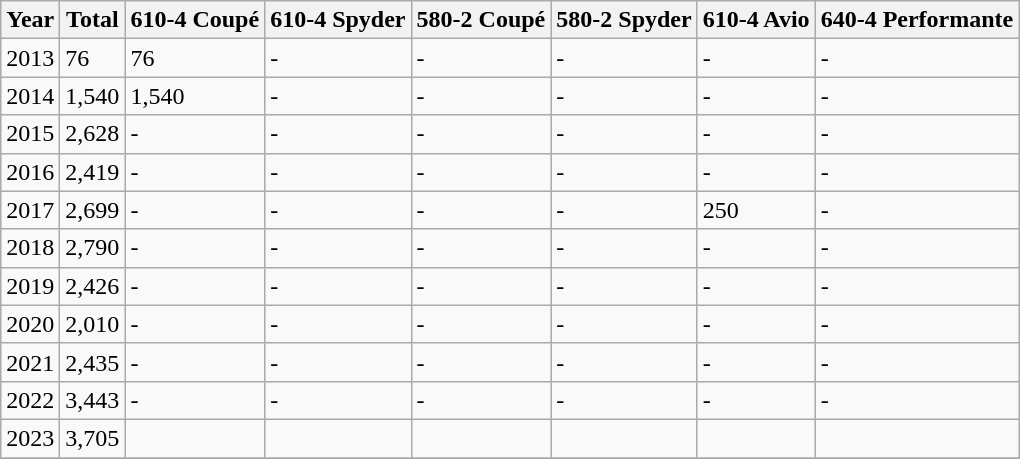<table class="wikitable">
<tr>
<th>Year</th>
<th>Total</th>
<th>610-4 Coupé</th>
<th>610-4 Spyder</th>
<th>580-2 Coupé</th>
<th>580-2 Spyder</th>
<th>610-4 Avio</th>
<th>640-4 Performante</th>
</tr>
<tr>
<td>2013</td>
<td>76</td>
<td>76</td>
<td>-</td>
<td>-</td>
<td>-</td>
<td>-</td>
<td>-</td>
</tr>
<tr>
<td>2014</td>
<td>1,540</td>
<td>1,540</td>
<td>-</td>
<td>-</td>
<td>-</td>
<td>-</td>
<td>-</td>
</tr>
<tr>
<td>2015</td>
<td>2,628</td>
<td>-</td>
<td>-</td>
<td>-</td>
<td>-</td>
<td>-</td>
<td>-</td>
</tr>
<tr>
<td>2016</td>
<td>2,419</td>
<td>-</td>
<td>-</td>
<td>-</td>
<td>-</td>
<td>-</td>
<td>-</td>
</tr>
<tr>
<td>2017</td>
<td>2,699</td>
<td>-</td>
<td>-</td>
<td>-</td>
<td>-</td>
<td>250</td>
<td>-</td>
</tr>
<tr>
<td>2018</td>
<td>2,790</td>
<td>-</td>
<td>-</td>
<td>-</td>
<td>-</td>
<td>-</td>
<td>-</td>
</tr>
<tr>
<td>2019</td>
<td>2,426</td>
<td>-</td>
<td>-</td>
<td>-</td>
<td>-</td>
<td>-</td>
<td>-</td>
</tr>
<tr>
<td>2020</td>
<td>2,010</td>
<td>-</td>
<td>-</td>
<td>-</td>
<td>-</td>
<td>-</td>
<td>-</td>
</tr>
<tr>
<td>2021</td>
<td>2,435</td>
<td>-</td>
<td>-</td>
<td>-</td>
<td>-</td>
<td>-</td>
<td>-</td>
</tr>
<tr>
<td>2022</td>
<td>3,443</td>
<td>-</td>
<td>-</td>
<td>-</td>
<td>-</td>
<td>-</td>
<td>-</td>
</tr>
<tr>
<td>2023</td>
<td>3,705</td>
<td></td>
<td></td>
<td></td>
<td></td>
<td></td>
<td></td>
</tr>
<tr>
</tr>
</table>
